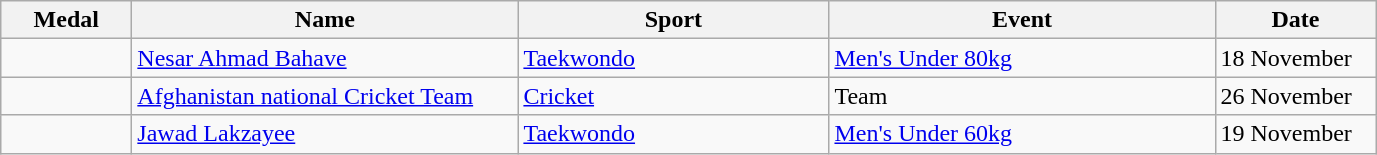<table class="wikitable sortable" style="font-size:100%">
<tr>
<th width="80">Medal</th>
<th width="250">Name</th>
<th width="200">Sport</th>
<th width="250">Event</th>
<th width="100">Date</th>
</tr>
<tr>
<td></td>
<td><a href='#'>Nesar Ahmad Bahave</a></td>
<td><a href='#'>Taekwondo</a></td>
<td><a href='#'>Men's Under 80kg</a></td>
<td>18 November</td>
</tr>
<tr>
<td></td>
<td><a href='#'>Afghanistan national Cricket Team</a></td>
<td><a href='#'>Cricket</a></td>
<td>Team</td>
<td>26 November</td>
</tr>
<tr>
<td></td>
<td><a href='#'>Jawad Lakzayee</a></td>
<td><a href='#'>Taekwondo</a></td>
<td><a href='#'>Men's Under 60kg</a></td>
<td>19 November</td>
</tr>
</table>
